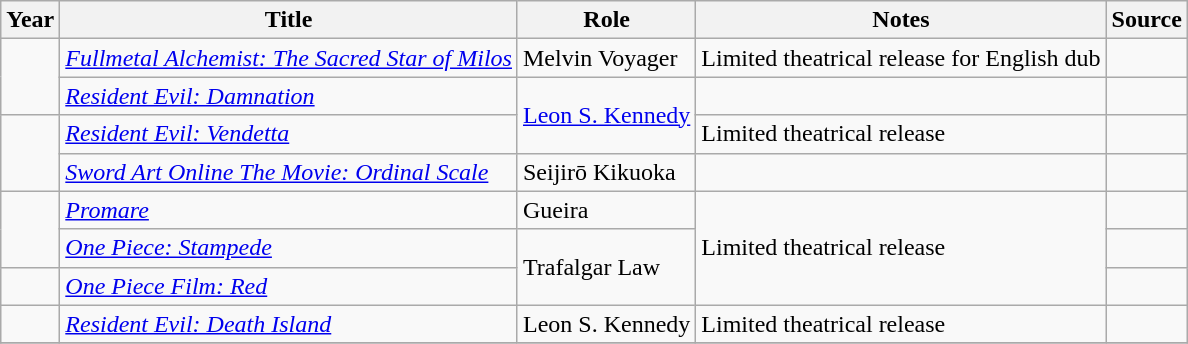<table class="wikitable sortable plainrowheaders">
<tr>
<th>Year</th>
<th>Title</th>
<th>Role</th>
<th class="unsortable">Notes</th>
<th class="unsortable">Source</th>
</tr>
<tr>
<td rowspan="2"></td>
<td><em><a href='#'>Fullmetal Alchemist: The Sacred Star of Milos</a></em></td>
<td>Melvin Voyager</td>
<td>Limited theatrical release for English dub</td>
<td></td>
</tr>
<tr>
<td><em><a href='#'>Resident Evil: Damnation</a></em></td>
<td rowspan="2"><a href='#'>Leon S. Kennedy</a></td>
<td></td>
<td></td>
</tr>
<tr>
<td rowspan="2"></td>
<td><em><a href='#'>Resident Evil: Vendetta</a></em></td>
<td>Limited theatrical release</td>
<td></td>
</tr>
<tr>
<td><em><a href='#'>Sword Art Online The Movie: Ordinal Scale</a></em></td>
<td>Seijirō Kikuoka</td>
<td></td>
<td></td>
</tr>
<tr>
<td rowspan="2"></td>
<td><em><a href='#'>Promare</a></em></td>
<td>Gueira</td>
<td rowspan="3">Limited theatrical release</td>
<td></td>
</tr>
<tr>
<td><em><a href='#'>One Piece: Stampede</a></em></td>
<td rowspan="2">Trafalgar Law</td>
<td></td>
</tr>
<tr>
<td></td>
<td><em><a href='#'>One Piece Film: Red</a></em></td>
<td></td>
</tr>
<tr>
<td></td>
<td><em><a href='#'>Resident Evil: Death Island</a></em></td>
<td>Leon S. Kennedy</td>
<td>Limited theatrical release</td>
<td></td>
</tr>
<tr>
</tr>
</table>
